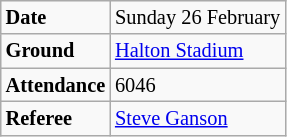<table class="wikitable" style="font-size:85%;">
<tr>
<td><strong>Date</strong></td>
<td>Sunday 26 February</td>
</tr>
<tr>
<td><strong>Ground</strong></td>
<td><a href='#'>Halton Stadium</a></td>
</tr>
<tr>
<td><strong>Attendance</strong></td>
<td>6046</td>
</tr>
<tr>
<td><strong>Referee</strong></td>
<td><a href='#'>Steve Ganson</a></td>
</tr>
</table>
